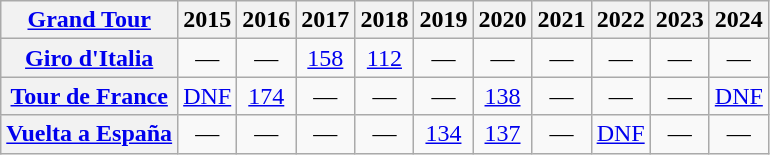<table class="wikitable plainrowheaders">
<tr>
<th scope="col"><a href='#'>Grand Tour</a></th>
<th scope="col">2015</th>
<th scope="col">2016</th>
<th scope="col">2017</th>
<th scope="col">2018</th>
<th scope="col">2019</th>
<th scope="col">2020</th>
<th scope="col">2021</th>
<th scope="col">2022</th>
<th scope="col">2023</th>
<th scope="col">2024</th>
</tr>
<tr style="text-align:center;">
<th scope="row"> <a href='#'>Giro d'Italia</a></th>
<td>—</td>
<td>—</td>
<td><a href='#'>158</a></td>
<td><a href='#'>112</a></td>
<td>—</td>
<td>—</td>
<td>—</td>
<td>—</td>
<td>—</td>
<td>—</td>
</tr>
<tr style="text-align:center;">
<th scope="row"> <a href='#'>Tour de France</a></th>
<td><a href='#'>DNF</a></td>
<td><a href='#'>174</a></td>
<td>—</td>
<td>—</td>
<td>—</td>
<td><a href='#'>138</a></td>
<td>—</td>
<td>—</td>
<td>—</td>
<td><a href='#'>DNF</a></td>
</tr>
<tr style="text-align:center;">
<th scope="row"> <a href='#'>Vuelta a España</a></th>
<td>—</td>
<td>—</td>
<td>—</td>
<td>—</td>
<td><a href='#'>134</a></td>
<td><a href='#'>137</a></td>
<td>—</td>
<td><a href='#'>DNF</a></td>
<td>—</td>
<td>—</td>
</tr>
</table>
